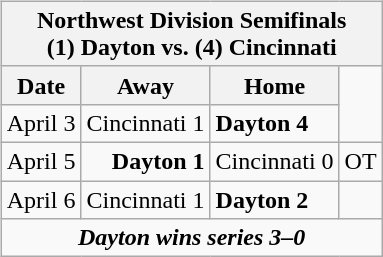<table cellspacing="10">
<tr>
<td valign="top"><br><table class="wikitable">
<tr>
<th bgcolor="#DDDDDD" colspan="4">Northwest Division Semifinals<br>(1) Dayton vs. (4) Cincinnati</th>
</tr>
<tr>
<th>Date</th>
<th>Away</th>
<th>Home</th>
</tr>
<tr>
<td>April 3</td>
<td align="right">Cincinnati 1</td>
<td><strong>Dayton 4</strong></td>
</tr>
<tr>
<td>April 5</td>
<td align="right"><strong>Dayton 1</strong></td>
<td>Cincinnati 0</td>
<td>OT</td>
</tr>
<tr>
<td>April 6</td>
<td align="right">Cincinnati 1</td>
<td><strong>Dayton 2</strong></td>
</tr>
<tr align="center">
<td colspan="4"><strong><em>Dayton wins series 3–0</em></strong></td>
</tr>
</table>
</td>
</tr>
</table>
